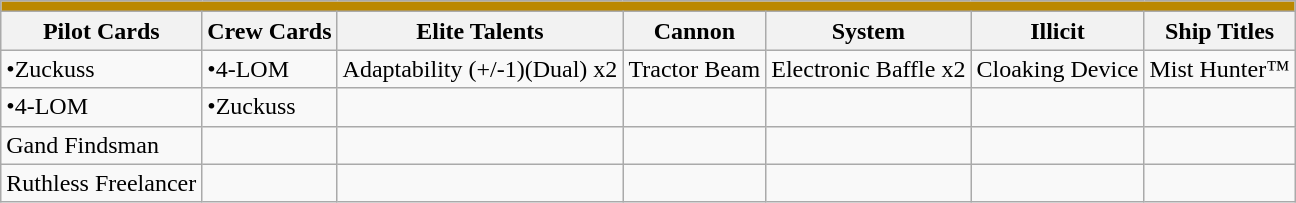<table class="wikitable">
<tr style="background:#bb8800;">
<td colspan="7"></td>
</tr>
<tr style="background:#f0f0f0;">
<th>Pilot Cards</th>
<th>Crew Cards</th>
<th>Elite Talents</th>
<th>Cannon</th>
<th>System</th>
<th>Illicit</th>
<th>Ship Titles</th>
</tr>
<tr>
<td>•Zuckuss</td>
<td>•4-LOM</td>
<td>Adaptability (+/-1)(Dual) x2</td>
<td>Tractor Beam</td>
<td>Electronic Baffle x2</td>
<td>Cloaking Device</td>
<td>Mist Hunter™</td>
</tr>
<tr>
<td>•4-LOM</td>
<td>•Zuckuss</td>
<td></td>
<td></td>
<td></td>
<td></td>
<td></td>
</tr>
<tr>
<td>Gand Findsman</td>
<td></td>
<td></td>
<td></td>
<td></td>
<td></td>
<td></td>
</tr>
<tr>
<td>Ruthless Freelancer</td>
<td></td>
<td></td>
<td></td>
<td></td>
<td></td>
<td></td>
</tr>
</table>
